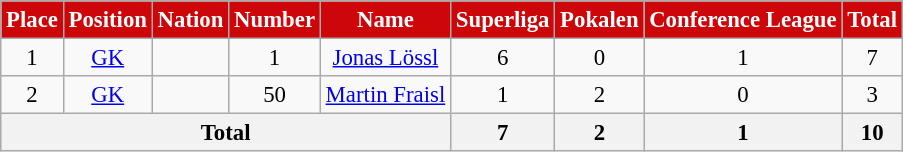<table class="wikitable" style="font-size: 95%; text-align: center">
<tr>
<th style="background:#cc0609; color:white; text-align:center;"!width=80>Place</th>
<th style="background:#cc0609; color:white; text-align:center;"!width=80>Position</th>
<th style="background:#cc0609; color:white; text-align:center;"!width=80>Nation</th>
<th style="background:#cc0609; color:white; text-align:center;"!width=80>Number</th>
<th style="background:#cc0609; color:white; text-align:center;"!width=150>Name</th>
<th style="background:#cc0609; color:white; text-align:center;"!width=150>Superliga</th>
<th style="background:#cc0609; color:white; text-align:center;"!width=150>Pokalen</th>
<th style="background:#cc0609; color:white; text-align:center;"!width=150>Conference League</th>
<th style="background:#cc0609; color:white; text-align:center;"!width=80>Total</th>
</tr>
<tr>
<td>1</td>
<td><a href='#'>GK</a></td>
<td></td>
<td>1</td>
<td><a href='#'>Jonas Lössl</a></td>
<td>6</td>
<td>0</td>
<td>1</td>
<td>7</td>
</tr>
<tr>
<td>2</td>
<td><a href='#'>GK</a></td>
<td></td>
<td>50</td>
<td><a href='#'>Martin Fraisl</a></td>
<td>1</td>
<td>2</td>
<td>0</td>
<td>3</td>
</tr>
<tr>
<th colspan=5>Total</th>
<th>7</th>
<th>2</th>
<th>1</th>
<th>10</th>
</tr>
</table>
